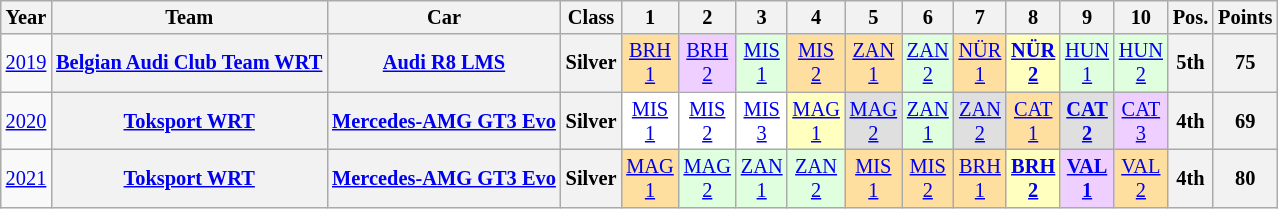<table class="wikitable" border="1" style="text-align:center; font-size:85%;">
<tr>
<th>Year</th>
<th>Team</th>
<th>Car</th>
<th>Class</th>
<th>1</th>
<th>2</th>
<th>3</th>
<th>4</th>
<th>5</th>
<th>6</th>
<th>7</th>
<th>8</th>
<th>9</th>
<th>10</th>
<th>Pos.</th>
<th>Points</th>
</tr>
<tr>
<td><a href='#'>2019</a></td>
<th nowrap><a href='#'>Belgian Audi Club Team WRT</a></th>
<th nowrap><a href='#'>Audi R8 LMS</a></th>
<th>Silver</th>
<td style="background:#FFDF9F;"><a href='#'>BRH<br>1</a><br></td>
<td style="background:#EFCFFF;"><a href='#'>BRH<br>2</a><br></td>
<td style="background:#DFFFDF;"><a href='#'>MIS<br>1</a><br></td>
<td style="background:#FFDF9F;"><a href='#'>MIS<br>2</a><br></td>
<td style="background:#FFDF9F;"><a href='#'>ZAN<br>1</a><br></td>
<td style="background:#DFFFDF;"><a href='#'>ZAN<br>2</a><br></td>
<td style="background:#FFDF9F;"><a href='#'>NÜR<br>1</a><br></td>
<td style="background:#FFFFBF;"><strong><a href='#'>NÜR<br>2</a></strong><br></td>
<td style="background:#DFFFDF;"><a href='#'>HUN<br>1</a><br></td>
<td style="background:#DFFFDF;"><a href='#'>HUN<br>2</a><br></td>
<th>5th</th>
<th>75</th>
</tr>
<tr>
<td><a href='#'>2020</a></td>
<th nowrap><a href='#'>Toksport WRT</a></th>
<th nowrap><a href='#'>Mercedes-AMG GT3 Evo</a></th>
<th>Silver</th>
<td style="background:#FFFFFF;"><a href='#'>MIS<br>1</a><br></td>
<td style="background:#FFFFFF;"><a href='#'>MIS<br>2</a><br></td>
<td style="background:#FFFFFF;"><a href='#'>MIS<br>3</a><br></td>
<td style="background:#FFFFBF;"><a href='#'>MAG<br>1</a><br></td>
<td style="background:#DFDFDF;"><a href='#'>MAG<br>2</a><br></td>
<td style="background:#DFFFDF;"><a href='#'>ZAN<br>1</a><br></td>
<td style="background:#DFDFDF;"><a href='#'>ZAN<br>2</a><br></td>
<td style="background:#FFDF9F;"><a href='#'>CAT<br>1</a><br></td>
<td style="background:#DFDFDF;"><strong><a href='#'>CAT<br>2</a></strong><br></td>
<td style="background:#EFCFFF;"><a href='#'>CAT<br>3</a><br></td>
<th>4th</th>
<th>69</th>
</tr>
<tr>
<td><a href='#'>2021</a></td>
<th nowrap><a href='#'>Toksport WRT</a></th>
<th nowrap><a href='#'>Mercedes-AMG GT3 Evo</a></th>
<th>Silver</th>
<td style="background:#FFDF9F;"><a href='#'>MAG<br>1</a><br></td>
<td style="background:#DFFFDF;"><a href='#'>MAG<br>2</a><br></td>
<td style="background:#DFFFDF;"><a href='#'>ZAN<br>1</a><br></td>
<td style="background:#DFFFDF;"><a href='#'>ZAN<br>2</a><br></td>
<td style="background:#FFDF9F;"><a href='#'>MIS<br>1</a><br></td>
<td style="background:#FFDF9F;"><a href='#'>MIS<br>2</a><br></td>
<td style="background:#FFDF9F;"><a href='#'>BRH<br>1</a><br></td>
<td style="background:#FFFFBF;"><strong><a href='#'>BRH<br>2</a></strong><br></td>
<td style="background:#EFCFFF;"><strong><a href='#'>VAL<br>1</a></strong><br></td>
<td style="background:#FFDF9F;"><a href='#'>VAL <br>2</a><br></td>
<th>4th</th>
<th>80</th>
</tr>
</table>
